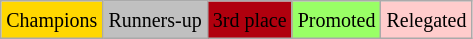<table class="wikitable">
<tr>
<td bgcolor=gold><small>Champions</small></td>
<td bgcolor=silver><small>Runners-up</small></td>
<td bgcolor=bronze><small>3rd place</small></td>
<td bgcolor=99FF66><small>Promoted</small></td>
<td bgcolor=FFCCCC><small>Relegated</small></td>
</tr>
</table>
